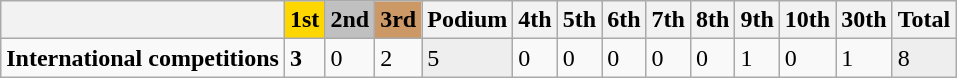<table class="wikitable">
<tr>
<th></th>
<th style="background: gold;">1st</th>
<th style="background: silver;">2nd</th>
<th style="background: #c96;">3rd</th>
<th>Podium</th>
<th>4th</th>
<th>5th</th>
<th>6th</th>
<th>7th</th>
<th>8th</th>
<th>9th</th>
<th>10th</th>
<th>30th</th>
<th>Total</th>
</tr>
<tr>
<td><strong>International competitions</strong></td>
<td><strong>3</strong></td>
<td>0</td>
<td>2</td>
<td style="background: #EEEEEE;">5</td>
<td>0</td>
<td>0</td>
<td>0</td>
<td>0</td>
<td>0</td>
<td>1</td>
<td>0</td>
<td>1</td>
<td style="background: #EEEEEE;">8</td>
</tr>
</table>
